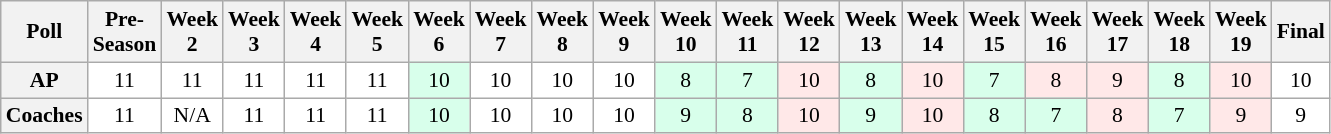<table class="wikitable" style="white-space:nowrap;font-size:90%">
<tr>
<th>Poll</th>
<th>Pre-<br>Season</th>
<th>Week<br>2</th>
<th>Week<br>3</th>
<th>Week<br>4</th>
<th>Week<br>5</th>
<th>Week<br>6</th>
<th>Week<br>7</th>
<th>Week<br>8</th>
<th>Week<br>9</th>
<th>Week<br>10</th>
<th>Week<br>11</th>
<th>Week<br>12</th>
<th>Week<br>13</th>
<th>Week<br>14</th>
<th>Week<br>15</th>
<th>Week<br>16</th>
<th>Week<br>17</th>
<th>Week<br>18</th>
<th>Week<br>19</th>
<th>Final</th>
</tr>
<tr style="text-align:center;">
<th>AP</th>
<td style="background:#FFF;">11</td>
<td style="background:#FFF;">11</td>
<td style="background:#FFF;">11</td>
<td style="background:#FFF;">11</td>
<td style="background:#FFF;">11</td>
<td style="background:#D8FFEB;">10</td>
<td style="background:#FFF;">10</td>
<td style="background:#FFF;">10</td>
<td style="background:#FFF;">10</td>
<td style="background:#D8FFEB;">8</td>
<td style="background:#D8FFEB;">7</td>
<td style="background:#FFE8E8;">10</td>
<td style="background:#D8FFEB;">8</td>
<td style="background:#FFE8E8;">10</td>
<td style="background:#D8FFEB;">7</td>
<td style="background:#FFE8E8;">8</td>
<td style="background:#FFE8E8;">9</td>
<td style="background:#D8FFEB;">8</td>
<td style="background:#FFE8E8;">10</td>
<td style="background:#FFF;">10</td>
</tr>
<tr style="text-align:center;">
<th>Coaches</th>
<td style="background:#FFF;">11</td>
<td style="background:#FFF;">N/A</td>
<td style="background:#FFF;">11</td>
<td style="background:#FFF;">11</td>
<td style="background:#FFF;">11</td>
<td style="background:#D8FFEB;">10</td>
<td style="background:#FFF;">10</td>
<td style="background:#FFF;">10</td>
<td style="background:#FFF;">10</td>
<td style="background:#D8FFEB;">9</td>
<td style="background:#D8FFEB;">8</td>
<td style="background:#FFE8E8;">10</td>
<td style="background:#D8FFEB;">9</td>
<td style="background:#FFE8E8;">10</td>
<td style="background:#D8FFEB;">8</td>
<td style="background:#D8FFEB;">7</td>
<td style="background:#FFE8E8;">8</td>
<td style="background:#D8FFEB;">7</td>
<td style="background:#FFE8E8;">9</td>
<td style="background:#FFF;">9</td>
</tr>
</table>
